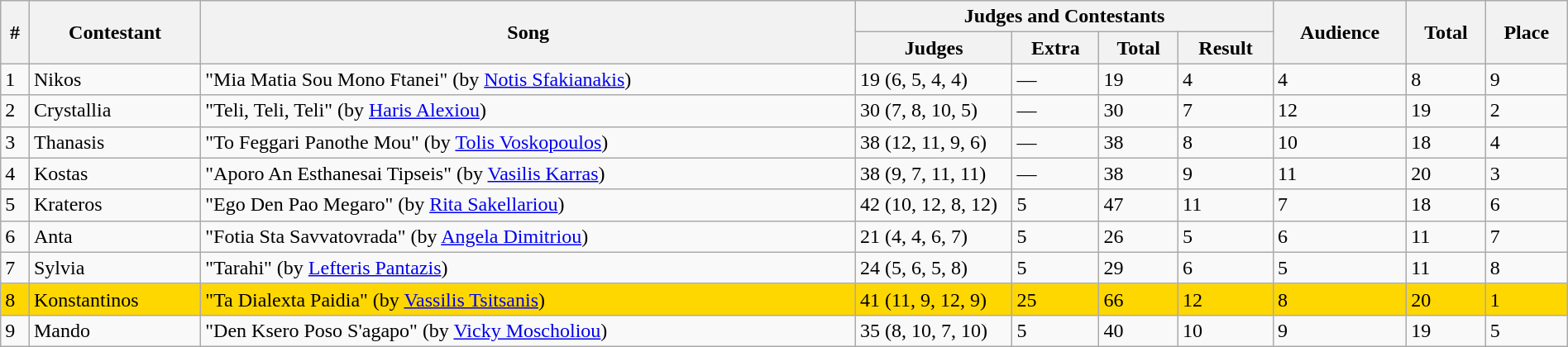<table class="sortable wikitable" width="100%">
<tr>
<th rowspan="2">#</th>
<th rowspan="2">Contestant</th>
<th rowspan="2">Song</th>
<th colspan="4">Judges and Contestants</th>
<th rowspan="2">Audience</th>
<th rowspan="2">Total</th>
<th rowspan="2">Place</th>
</tr>
<tr>
<th width=10%>Judges</th>
<th>Extra</th>
<th>Total</th>
<th>Result</th>
</tr>
<tr>
<td>1</td>
<td>Nikos</td>
<td>"Mia Matia Sou Mono Ftanei" (by <a href='#'>Notis Sfakianakis</a>)</td>
<td>19 (6, 5, 4, 4)</td>
<td>—</td>
<td>19</td>
<td>4</td>
<td>4</td>
<td>8</td>
<td>9</td>
</tr>
<tr>
<td>2</td>
<td>Crystallia</td>
<td>"Teli, Teli, Teli" (by <a href='#'>Haris Alexiou</a>)</td>
<td>30 (7, 8, 10, 5)</td>
<td>—</td>
<td>30</td>
<td>7</td>
<td>12</td>
<td>19</td>
<td>2</td>
</tr>
<tr>
<td>3</td>
<td>Thanasis</td>
<td>"To Feggari Panothe Mou" (by <a href='#'>Tolis Voskopoulos</a>)</td>
<td>38 (12, 11, 9, 6)</td>
<td>—</td>
<td>38</td>
<td>8</td>
<td>10</td>
<td>18</td>
<td>4</td>
</tr>
<tr>
<td>4</td>
<td>Kostas</td>
<td>"Aporo An Esthanesai Tipseis" (by <a href='#'>Vasilis Karras</a>)</td>
<td>38 (9, 7, 11, 11)</td>
<td>—</td>
<td>38</td>
<td>9</td>
<td>11</td>
<td>20</td>
<td>3</td>
</tr>
<tr>
<td>5</td>
<td>Krateros</td>
<td>"Ego Den Pao Megaro" (by <a href='#'>Rita Sakellariou</a>)</td>
<td>42 (10, 12, 8, 12)</td>
<td>5</td>
<td>47</td>
<td>11</td>
<td>7</td>
<td>18</td>
<td>6</td>
</tr>
<tr>
<td>6</td>
<td>Anta</td>
<td>"Fotia Sta Savvatovrada" (by <a href='#'>Angela Dimitriou</a>)</td>
<td>21 (4, 4, 6, 7)</td>
<td>5</td>
<td>26</td>
<td>5</td>
<td>6</td>
<td>11</td>
<td>7</td>
</tr>
<tr>
<td>7</td>
<td>Sylvia</td>
<td>"Tarahi" (by <a href='#'>Lefteris Pantazis</a>)</td>
<td>24 (5, 6, 5, 8)</td>
<td>5</td>
<td>29</td>
<td>6</td>
<td>5</td>
<td>11</td>
<td>8</td>
</tr>
<tr bgcolor="gold">
<td>8</td>
<td>Konstantinos</td>
<td>"Ta Dialexta Paidia" (by <a href='#'>Vassilis Tsitsanis</a>)</td>
<td>41 (11, 9, 12, 9)</td>
<td>25</td>
<td>66</td>
<td>12</td>
<td>8</td>
<td>20</td>
<td>1</td>
</tr>
<tr>
<td>9</td>
<td>Mando</td>
<td>"Den Ksero Poso S'agapo" (by <a href='#'>Vicky Moscholiou</a>)</td>
<td>35 (8, 10, 7, 10)</td>
<td>5</td>
<td>40</td>
<td>10</td>
<td>9</td>
<td>19</td>
<td>5</td>
</tr>
</table>
